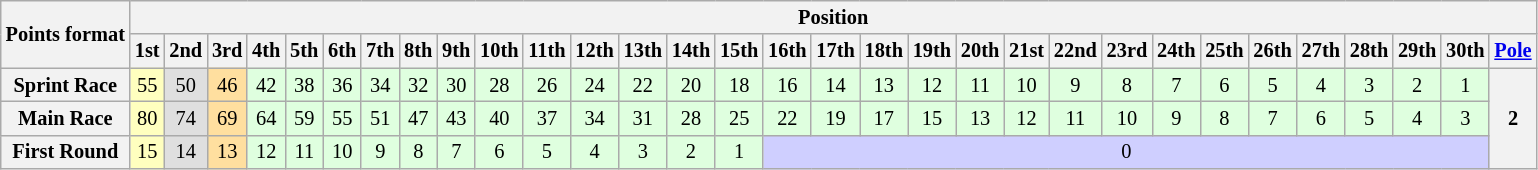<table class="wikitable" style="font-size:85%; text-align:center">
<tr style="background:#f9f9f9">
<th rowspan="2">Points format</th>
<th colspan="31">Position</th>
</tr>
<tr>
<th>1st</th>
<th>2nd</th>
<th>3rd</th>
<th>4th</th>
<th>5th</th>
<th>6th</th>
<th>7th</th>
<th>8th</th>
<th>9th</th>
<th>10th</th>
<th>11th</th>
<th>12th</th>
<th>13th</th>
<th>14th</th>
<th>15th</th>
<th>16th</th>
<th>17th</th>
<th>18th</th>
<th>19th</th>
<th>20th</th>
<th>21st</th>
<th>22nd</th>
<th>23rd</th>
<th>24th</th>
<th>25th</th>
<th>26th</th>
<th>27th</th>
<th>28th</th>
<th>29th</th>
<th>30th</th>
<th><a href='#'>Pole</a></th>
</tr>
<tr>
<th>Sprint Race</th>
<td style="background:#ffffbf;">55</td>
<td style="background:#dfdfdf;">50</td>
<td style="background:#ffdf9f;">46</td>
<td style="background:#dfffdf;">42</td>
<td style="background:#dfffdf;">38</td>
<td style="background:#dfffdf;">36</td>
<td style="background:#dfffdf;">34</td>
<td style="background:#dfffdf;">32</td>
<td style="background:#dfffdf;">30</td>
<td style="background:#dfffdf;">28</td>
<td style="background:#dfffdf;">26</td>
<td style="background:#dfffdf;">24</td>
<td style="background:#dfffdf;">22</td>
<td style="background:#dfffdf;">20</td>
<td style="background:#dfffdf;">18</td>
<td style="background:#dfffdf;">16</td>
<td style="background:#dfffdf;">14</td>
<td style="background:#dfffdf;">13</td>
<td style="background:#dfffdf;">12</td>
<td style="background:#dfffdf;">11</td>
<td style="background:#dfffdf;">10</td>
<td style="background:#dfffdf;">9</td>
<td style="background:#dfffdf;">8</td>
<td style="background:#dfffdf;">7</td>
<td style="background:#dfffdf;">6</td>
<td style="background:#dfffdf;">5</td>
<td style="background:#dfffdf;">4</td>
<td style="background:#dfffdf;">3</td>
<td style="background:#dfffdf;">2</td>
<td style="background:#dfffdf;">1</td>
<th rowspan="3">2</th>
</tr>
<tr>
<th>Main Race</th>
<td style="background:#ffffbf;">80</td>
<td style="background:#dfdfdf;">74</td>
<td style="background:#ffdf9f;">69</td>
<td style="background:#dfffdf;">64</td>
<td style="background:#dfffdf;">59</td>
<td style="background:#dfffdf;">55</td>
<td style="background:#dfffdf;">51</td>
<td style="background:#dfffdf;">47</td>
<td style="background:#dfffdf;">43</td>
<td style="background:#dfffdf;">40</td>
<td style="background:#dfffdf;">37</td>
<td style="background:#dfffdf;">34</td>
<td style="background:#dfffdf;">31</td>
<td style="background:#dfffdf;">28</td>
<td style="background:#dfffdf;">25</td>
<td style="background:#dfffdf;">22</td>
<td style="background:#dfffdf;">19</td>
<td style="background:#dfffdf;">17</td>
<td style="background:#dfffdf;">15</td>
<td style="background:#dfffdf;">13</td>
<td style="background:#dfffdf;">12</td>
<td style="background:#dfffdf;">11</td>
<td style="background:#dfffdf;">10</td>
<td style="background:#dfffdf;">9</td>
<td style="background:#dfffdf;">8</td>
<td style="background:#dfffdf;">7</td>
<td style="background:#dfffdf;">6</td>
<td style="background:#dfffdf;">5</td>
<td style="background:#dfffdf;">4</td>
<td style="background:#dfffdf;">3</td>
</tr>
<tr>
<th>First Round</th>
<td style="background:#ffffbf;">15</td>
<td style="background:#dfdfdf;">14</td>
<td style="background:#ffdf9f;">13</td>
<td style="background:#dfffdf;">12</td>
<td style="background:#dfffdf;">11</td>
<td style="background:#dfffdf;">10</td>
<td style="background:#dfffdf;">9</td>
<td style="background:#dfffdf;">8</td>
<td style="background:#dfffdf;">7</td>
<td style="background:#dfffdf;">6</td>
<td style="background:#dfffdf;">5</td>
<td style="background:#dfffdf;">4</td>
<td style="background:#dfffdf;">3</td>
<td style="background:#dfffdf;">2</td>
<td style="background:#dfffdf;">1</td>
<td colspan="15" style="background:#cfcfff;">0</td>
</tr>
</table>
